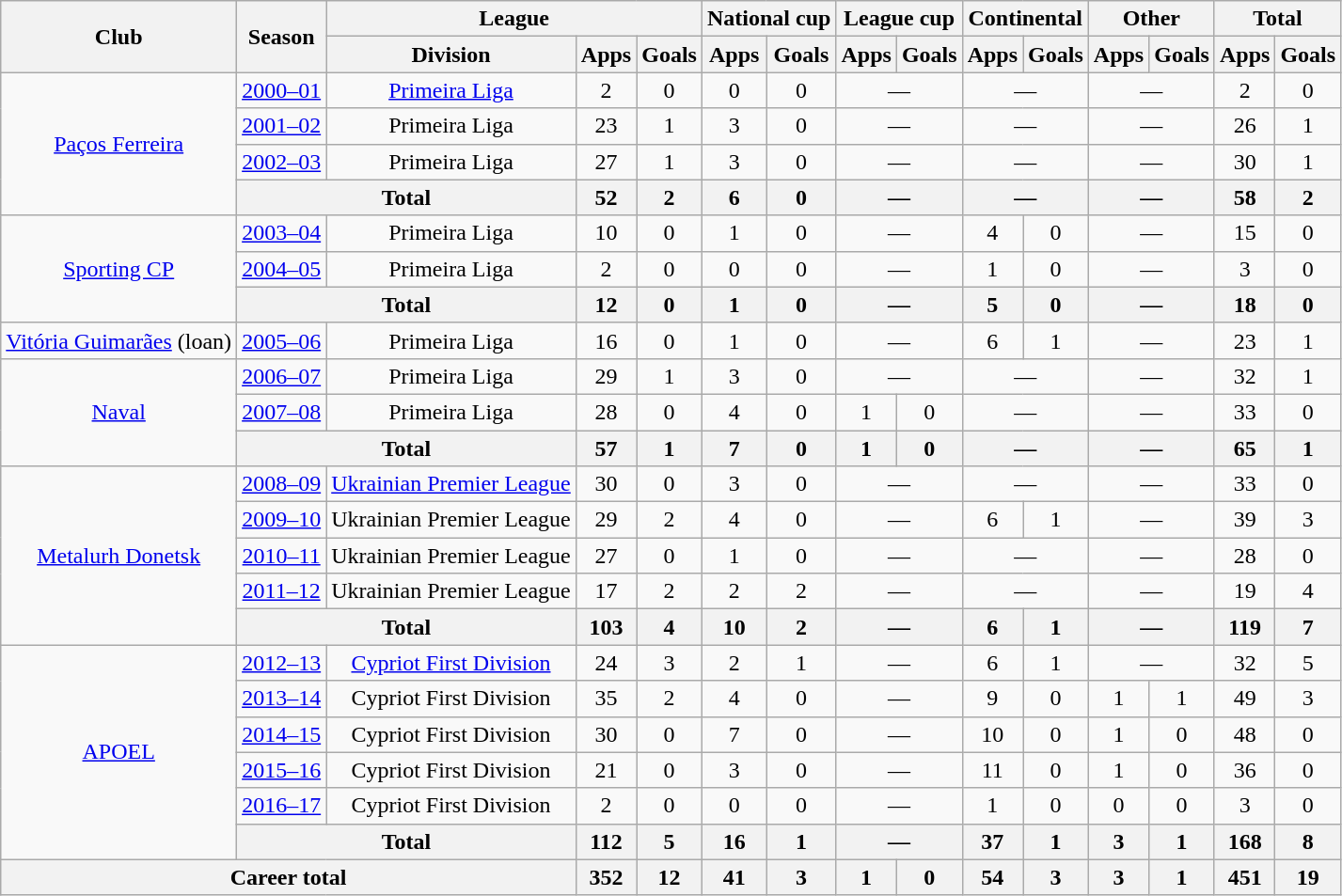<table class="wikitable" style="text-align:center">
<tr>
<th rowspan="2">Club</th>
<th rowspan="2">Season</th>
<th colspan="3">League</th>
<th colspan="2">National cup</th>
<th colspan="2">League cup</th>
<th colspan="2">Continental</th>
<th colspan="2">Other</th>
<th colspan="2">Total</th>
</tr>
<tr>
<th>Division</th>
<th>Apps</th>
<th>Goals</th>
<th>Apps</th>
<th>Goals</th>
<th>Apps</th>
<th>Goals</th>
<th>Apps</th>
<th>Goals</th>
<th>Apps</th>
<th>Goals</th>
<th>Apps</th>
<th>Goals</th>
</tr>
<tr>
<td rowspan="4"><a href='#'>Paços Ferreira</a></td>
<td><a href='#'>2000–01</a></td>
<td><a href='#'>Primeira Liga</a></td>
<td>2</td>
<td>0</td>
<td>0</td>
<td>0</td>
<td colspan="2">—</td>
<td colspan="2">—</td>
<td colspan="2">—</td>
<td>2</td>
<td>0</td>
</tr>
<tr>
<td><a href='#'>2001–02</a></td>
<td>Primeira Liga</td>
<td>23</td>
<td>1</td>
<td>3</td>
<td>0</td>
<td colspan="2">—</td>
<td colspan="2">—</td>
<td colspan="2">—</td>
<td>26</td>
<td>1</td>
</tr>
<tr>
<td><a href='#'>2002–03</a></td>
<td>Primeira Liga</td>
<td>27</td>
<td>1</td>
<td>3</td>
<td>0</td>
<td colspan="2">—</td>
<td colspan="2">—</td>
<td colspan="2">—</td>
<td>30</td>
<td>1</td>
</tr>
<tr>
<th colspan="2">Total</th>
<th>52</th>
<th>2</th>
<th>6</th>
<th>0</th>
<th colspan="2">—</th>
<th colspan="2">—</th>
<th colspan="2">—</th>
<th>58</th>
<th>2</th>
</tr>
<tr>
<td rowspan="3"><a href='#'>Sporting CP</a></td>
<td><a href='#'>2003–04</a></td>
<td>Primeira Liga</td>
<td>10</td>
<td>0</td>
<td>1</td>
<td>0</td>
<td colspan="2">—</td>
<td>4</td>
<td>0</td>
<td colspan="2">—</td>
<td>15</td>
<td>0</td>
</tr>
<tr>
<td><a href='#'>2004–05</a></td>
<td>Primeira Liga</td>
<td>2</td>
<td>0</td>
<td>0</td>
<td>0</td>
<td colspan="2">—</td>
<td>1</td>
<td>0</td>
<td colspan="2">—</td>
<td>3</td>
<td>0</td>
</tr>
<tr>
<th colspan="2">Total</th>
<th>12</th>
<th>0</th>
<th>1</th>
<th>0</th>
<th colspan="2">—</th>
<th>5</th>
<th>0</th>
<th colspan="2">—</th>
<th>18</th>
<th>0</th>
</tr>
<tr>
<td><a href='#'>Vitória Guimarães</a> (loan)</td>
<td><a href='#'>2005–06</a></td>
<td>Primeira Liga</td>
<td>16</td>
<td>0</td>
<td>1</td>
<td>0</td>
<td colspan="2">—</td>
<td>6</td>
<td>1</td>
<td colspan="2">—</td>
<td>23</td>
<td>1</td>
</tr>
<tr>
<td rowspan="3"><a href='#'>Naval</a></td>
<td><a href='#'>2006–07</a></td>
<td>Primeira Liga</td>
<td>29</td>
<td>1</td>
<td>3</td>
<td>0</td>
<td colspan="2">—</td>
<td colspan="2">—</td>
<td colspan="2">—</td>
<td>32</td>
<td>1</td>
</tr>
<tr>
<td><a href='#'>2007–08</a></td>
<td>Primeira Liga</td>
<td>28</td>
<td>0</td>
<td>4</td>
<td>0</td>
<td>1</td>
<td>0</td>
<td colspan="2">—</td>
<td colspan="2">—</td>
<td>33</td>
<td>0</td>
</tr>
<tr>
<th colspan="2">Total</th>
<th>57</th>
<th>1</th>
<th>7</th>
<th>0</th>
<th>1</th>
<th>0</th>
<th colspan="2">—</th>
<th colspan="2">—</th>
<th>65</th>
<th>1</th>
</tr>
<tr>
<td rowspan="5"><a href='#'>Metalurh Donetsk</a></td>
<td><a href='#'>2008–09</a></td>
<td><a href='#'>Ukrainian Premier League</a></td>
<td>30</td>
<td>0</td>
<td>3</td>
<td>0</td>
<td colspan="2">—</td>
<td colspan="2">—</td>
<td colspan="2">—</td>
<td>33</td>
<td>0</td>
</tr>
<tr>
<td><a href='#'>2009–10</a></td>
<td>Ukrainian Premier League</td>
<td>29</td>
<td>2</td>
<td>4</td>
<td>0</td>
<td colspan="2">—</td>
<td>6</td>
<td>1</td>
<td colspan="2">—</td>
<td>39</td>
<td>3</td>
</tr>
<tr>
<td><a href='#'>2010–11</a></td>
<td>Ukrainian Premier League</td>
<td>27</td>
<td>0</td>
<td>1</td>
<td>0</td>
<td colspan="2">—</td>
<td colspan="2">—</td>
<td colspan="2">—</td>
<td>28</td>
<td>0</td>
</tr>
<tr>
<td><a href='#'>2011–12</a></td>
<td>Ukrainian Premier League</td>
<td>17</td>
<td>2</td>
<td>2</td>
<td>2</td>
<td colspan="2">—</td>
<td colspan="2">—</td>
<td colspan="2">—</td>
<td>19</td>
<td>4</td>
</tr>
<tr>
<th colspan="2">Total</th>
<th>103</th>
<th>4</th>
<th>10</th>
<th>2</th>
<th colspan="2">—</th>
<th>6</th>
<th>1</th>
<th colspan="2">—</th>
<th>119</th>
<th>7</th>
</tr>
<tr>
<td rowspan="6"><a href='#'>APOEL</a></td>
<td><a href='#'>2012–13</a></td>
<td><a href='#'>Cypriot First Division</a></td>
<td>24</td>
<td>3</td>
<td>2</td>
<td>1</td>
<td colspan="2">—</td>
<td>6</td>
<td>1</td>
<td colspan="2">—</td>
<td>32</td>
<td>5</td>
</tr>
<tr>
<td><a href='#'>2013–14</a></td>
<td>Cypriot First Division</td>
<td>35</td>
<td>2</td>
<td>4</td>
<td>0</td>
<td colspan="2">—</td>
<td>9</td>
<td>0</td>
<td>1</td>
<td>1</td>
<td>49</td>
<td>3</td>
</tr>
<tr>
<td><a href='#'>2014–15</a></td>
<td>Cypriot First Division</td>
<td>30</td>
<td>0</td>
<td>7</td>
<td>0</td>
<td colspan="2">—</td>
<td>10</td>
<td>0</td>
<td>1</td>
<td>0</td>
<td>48</td>
<td>0</td>
</tr>
<tr>
<td><a href='#'>2015–16</a></td>
<td>Cypriot First Division</td>
<td>21</td>
<td>0</td>
<td>3</td>
<td>0</td>
<td colspan="2">—</td>
<td>11</td>
<td>0</td>
<td>1</td>
<td>0</td>
<td>36</td>
<td>0</td>
</tr>
<tr>
<td><a href='#'>2016–17</a></td>
<td>Cypriot First Division</td>
<td>2</td>
<td>0</td>
<td>0</td>
<td>0</td>
<td colspan="2">—</td>
<td>1</td>
<td>0</td>
<td>0</td>
<td>0</td>
<td>3</td>
<td>0</td>
</tr>
<tr>
<th colspan="2">Total</th>
<th>112</th>
<th>5</th>
<th>16</th>
<th>1</th>
<th colspan="2">—</th>
<th>37</th>
<th>1</th>
<th>3</th>
<th>1</th>
<th>168</th>
<th>8</th>
</tr>
<tr>
<th colspan="3">Career total</th>
<th>352</th>
<th>12</th>
<th>41</th>
<th>3</th>
<th>1</th>
<th>0</th>
<th>54</th>
<th>3</th>
<th>3</th>
<th>1</th>
<th>451</th>
<th>19</th>
</tr>
</table>
